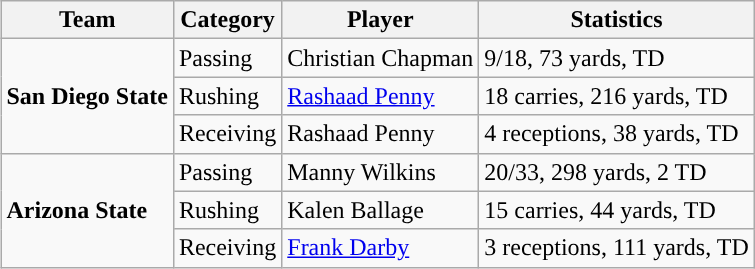<table class="wikitable" style="float: right;">
<tr>
<th>Team</th>
<th>Category</th>
<th>Player</th>
<th>Statistics</th>
</tr>
<tr>
<td rowspan=3><strong>San Diego State</strong></td>
<td>Passing</td>
<td>Christian Chapman</td>
<td>9/18, 73 yards, TD</td>
</tr>
<tr>
<td>Rushing</td>
<td><a href='#'>Rashaad Penny</a></td>
<td>18 carries, 216 yards, TD</td>
</tr>
<tr>
<td>Receiving</td>
<td>Rashaad Penny</td>
<td>4 receptions, 38 yards, TD</td>
</tr>
<tr>
<td rowspan=3><strong>Arizona State</strong></td>
<td>Passing</td>
<td>Manny Wilkins</td>
<td>20/33, 298 yards, 2 TD</td>
</tr>
<tr>
<td>Rushing</td>
<td>Kalen Ballage</td>
<td>15 carries, 44 yards, TD</td>
</tr>
<tr>
<td>Receiving</td>
<td><a href='#'>Frank Darby</a></td>
<td>3 receptions, 111 yards, TD</td>
</tr>
</table>
